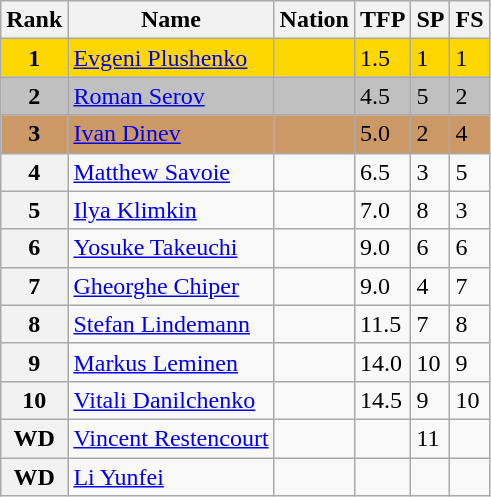<table class="wikitable">
<tr>
<th>Rank</th>
<th>Name</th>
<th>Nation</th>
<th>TFP</th>
<th>SP</th>
<th>FS</th>
</tr>
<tr bgcolor="gold">
<td align="center"><strong>1</strong></td>
<td><a href='#'>Evgeni Plushenko</a></td>
<td></td>
<td>1.5</td>
<td>1</td>
<td>1</td>
</tr>
<tr bgcolor="silver">
<td align="center"><strong>2</strong></td>
<td><a href='#'>Roman Serov</a></td>
<td></td>
<td>4.5</td>
<td>5</td>
<td>2</td>
</tr>
<tr bgcolor="cc9966">
<td align="center"><strong>3</strong></td>
<td><a href='#'>Ivan Dinev</a></td>
<td></td>
<td>5.0</td>
<td>2</td>
<td>4</td>
</tr>
<tr>
<th>4</th>
<td><a href='#'>Matthew Savoie</a></td>
<td></td>
<td>6.5</td>
<td>3</td>
<td>5</td>
</tr>
<tr>
<th>5</th>
<td><a href='#'>Ilya Klimkin</a></td>
<td></td>
<td>7.0</td>
<td>8</td>
<td>3</td>
</tr>
<tr>
<th>6</th>
<td><a href='#'>Yosuke Takeuchi</a></td>
<td></td>
<td>9.0</td>
<td>6</td>
<td>6</td>
</tr>
<tr>
<th>7</th>
<td><a href='#'>Gheorghe Chiper</a></td>
<td></td>
<td>9.0</td>
<td>4</td>
<td>7</td>
</tr>
<tr>
<th>8</th>
<td><a href='#'>Stefan Lindemann</a></td>
<td></td>
<td>11.5</td>
<td>7</td>
<td>8</td>
</tr>
<tr>
<th>9</th>
<td><a href='#'>Markus Leminen</a></td>
<td></td>
<td>14.0</td>
<td>10</td>
<td>9</td>
</tr>
<tr>
<th>10</th>
<td><a href='#'>Vitali Danilchenko</a></td>
<td></td>
<td>14.5</td>
<td>9</td>
<td>10</td>
</tr>
<tr>
<th>WD</th>
<td><a href='#'>Vincent Restencourt</a></td>
<td></td>
<td></td>
<td>11</td>
<td></td>
</tr>
<tr>
<th>WD</th>
<td><a href='#'>Li Yunfei</a></td>
<td></td>
<td></td>
<td></td>
<td></td>
</tr>
</table>
